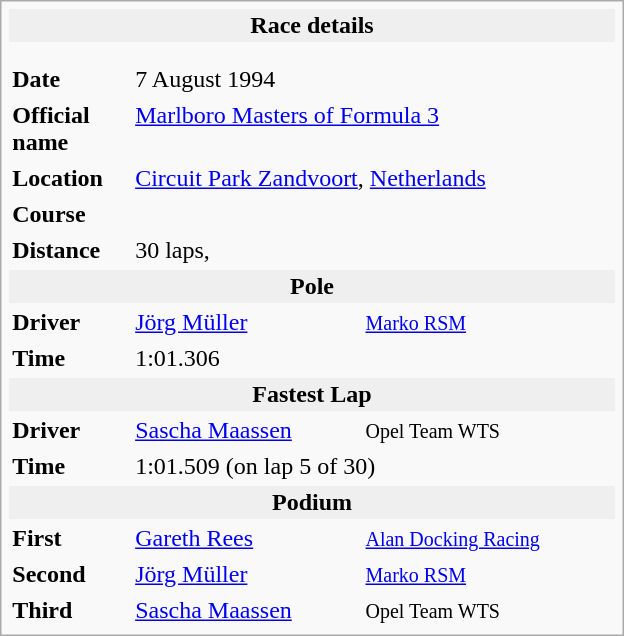<table class="infobox" align="right" cellpadding="2" style="float:right; width: 26em; ">
<tr>
<th colspan="3" style="background:#efefef;">Race details</th>
</tr>
<tr>
<td colspan="3" style="text-align:center;"></td>
</tr>
<tr>
<td colspan="3" style="text-align:center;"></td>
</tr>
<tr>
<td style="width: 20%;"><strong>Date</strong></td>
<td>7 August 1994</td>
</tr>
<tr>
<td><strong>Official name</strong></td>
<td colspan=2><a href='#'>Marlboro Masters of Formula 3</a></td>
</tr>
<tr>
<td><strong>Location</strong></td>
<td colspan=2><a href='#'>Circuit Park Zandvoort</a>, <a href='#'>Netherlands</a></td>
</tr>
<tr>
<td><strong>Course</strong></td>
<td colspan=2></td>
</tr>
<tr>
<td><strong>Distance</strong></td>
<td colspan=2>30 laps, </td>
</tr>
<tr>
<th colspan="3" style="background:#efefef;">Pole</th>
</tr>
<tr>
<td><strong>Driver</strong></td>
<td> <a href='#'>Jörg Müller</a></td>
<td><small><a href='#'>Marko RSM</a></small></td>
</tr>
<tr>
<td><strong>Time</strong></td>
<td colspan=2>1:01.306</td>
</tr>
<tr>
<th colspan="3" style="background:#efefef;">Fastest Lap</th>
</tr>
<tr>
<td><strong>Driver</strong></td>
<td> <a href='#'>Sascha Maassen</a></td>
<td><small>Opel Team WTS</small></td>
</tr>
<tr>
<td><strong>Time</strong></td>
<td colspan=2>1:01.509 (on lap 5 of 30)</td>
</tr>
<tr>
<th colspan="3" style="background:#efefef;">Podium</th>
</tr>
<tr>
<td><strong>First</strong></td>
<td> <a href='#'>Gareth Rees</a></td>
<td><small><a href='#'>Alan Docking Racing</a></small></td>
</tr>
<tr>
<td><strong>Second</strong></td>
<td> <a href='#'>Jörg Müller</a></td>
<td><small><a href='#'>Marko RSM</a></small></td>
</tr>
<tr>
<td><strong>Third</strong></td>
<td> <a href='#'>Sascha Maassen</a></td>
<td><small>Opel Team WTS</small></td>
</tr>
</table>
